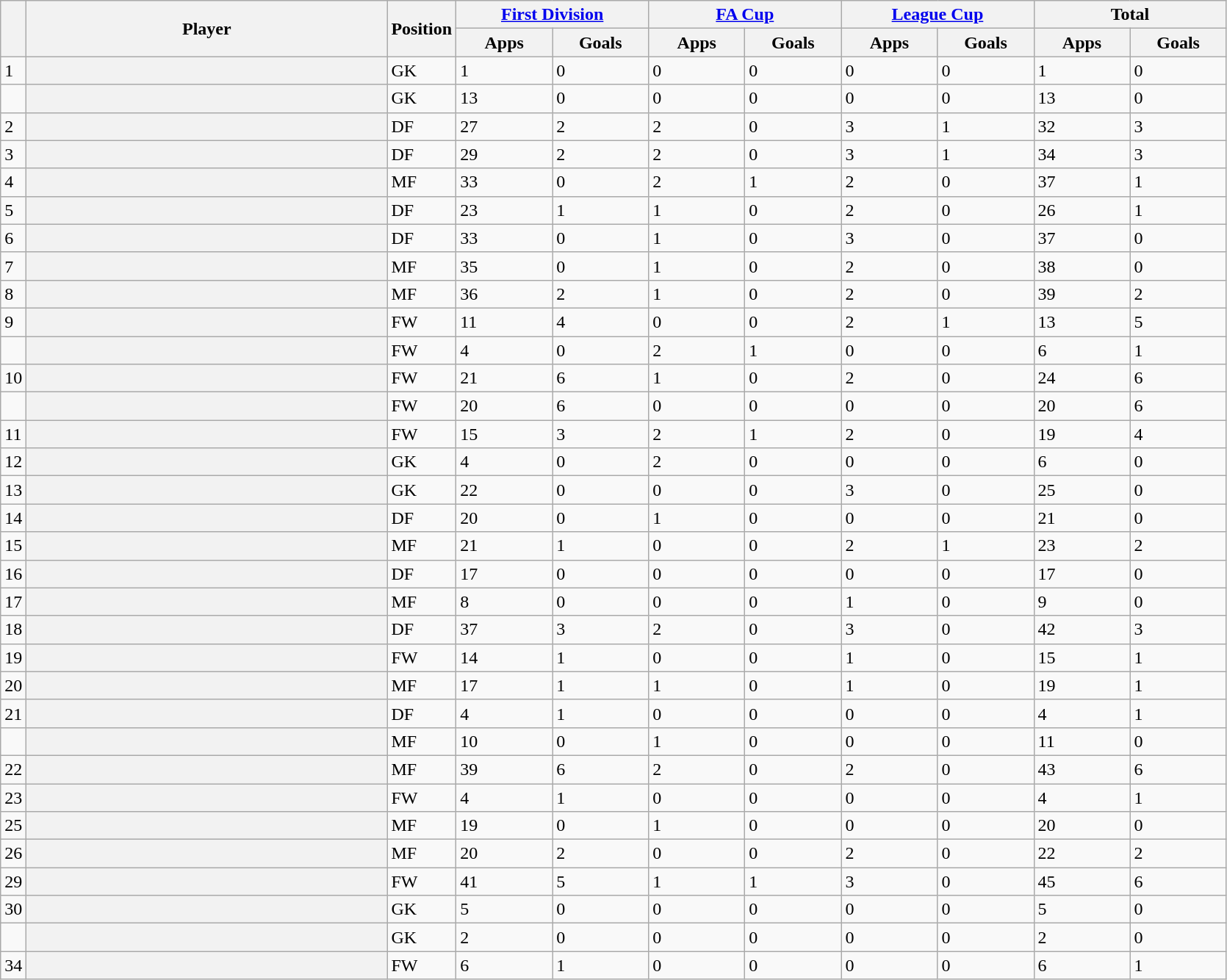<table class="wikitable plainrowheaders sortable">
<tr>
<th rowspan=2></th>
<th rowspan=2 style="width:20em"scope=col>Player</th>
<th rowspan=2>Position</th>
<th colspan=2 style="width:10em"scope=col><a href='#'>First Division</a></th>
<th colspan=2 style="width:10em"scope=col><a href='#'>FA Cup</a></th>
<th colspan=2 style="width:10em"scope=col><a href='#'>League Cup</a></th>
<th colspan=2 style="width:10em"scope=col>Total</th>
</tr>
<tr>
<th style="width:5em">Apps</th>
<th style="width:5em">Goals</th>
<th style="width:5em">Apps</th>
<th style="width:5em">Goals</th>
<th style="width:5em">Apps</th>
<th style="width:5em">Goals</th>
<th style="width:5em">Apps</th>
<th style="width:5em">Goals</th>
</tr>
<tr>
<td>1</td>
<th scope=row></th>
<td>GK</td>
<td>1</td>
<td>0</td>
<td>0</td>
<td>0</td>
<td>0</td>
<td>0</td>
<td>1</td>
<td>0</td>
</tr>
<tr>
<td></td>
<th scope=row></th>
<td>GK</td>
<td>13</td>
<td>0</td>
<td>0</td>
<td>0</td>
<td>0</td>
<td>0</td>
<td>13</td>
<td>0</td>
</tr>
<tr>
<td>2</td>
<th scope=row></th>
<td>DF</td>
<td>27</td>
<td>2</td>
<td>2</td>
<td>0</td>
<td>3</td>
<td>1</td>
<td>32</td>
<td>3</td>
</tr>
<tr>
<td>3</td>
<th scope=row></th>
<td>DF</td>
<td>29</td>
<td>2</td>
<td>2</td>
<td>0</td>
<td>3</td>
<td>1</td>
<td>34</td>
<td>3</td>
</tr>
<tr>
<td>4</td>
<th scope=row></th>
<td>MF</td>
<td>33</td>
<td>0</td>
<td>2</td>
<td>1</td>
<td>2</td>
<td>0</td>
<td>37</td>
<td>1</td>
</tr>
<tr>
<td>5</td>
<th scope=row></th>
<td>DF</td>
<td>23</td>
<td>1</td>
<td>1</td>
<td>0</td>
<td>2</td>
<td>0</td>
<td>26</td>
<td>1</td>
</tr>
<tr>
<td>6</td>
<th scope=row></th>
<td>DF</td>
<td>33</td>
<td>0</td>
<td>1</td>
<td>0</td>
<td>3</td>
<td>0</td>
<td>37</td>
<td>0</td>
</tr>
<tr>
<td>7</td>
<th scope=row></th>
<td>MF</td>
<td>35</td>
<td>0</td>
<td>1</td>
<td>0</td>
<td>2</td>
<td>0</td>
<td>38</td>
<td>0</td>
</tr>
<tr>
<td>8</td>
<th scope=row></th>
<td>MF</td>
<td>36</td>
<td>2</td>
<td>1</td>
<td>0</td>
<td>2</td>
<td>0</td>
<td>39</td>
<td>2</td>
</tr>
<tr>
<td>9</td>
<th scope=row></th>
<td>FW</td>
<td>11</td>
<td>4</td>
<td>0</td>
<td>0</td>
<td>2</td>
<td>1</td>
<td>13</td>
<td>5</td>
</tr>
<tr>
<td></td>
<th scope=row></th>
<td>FW</td>
<td>4</td>
<td>0</td>
<td>2</td>
<td>1</td>
<td>0</td>
<td>0</td>
<td>6</td>
<td>1</td>
</tr>
<tr>
<td>10</td>
<th scope=row></th>
<td>FW</td>
<td>21</td>
<td>6</td>
<td>1</td>
<td>0</td>
<td>2</td>
<td>0</td>
<td>24</td>
<td>6</td>
</tr>
<tr>
<td></td>
<th scope=row></th>
<td>FW</td>
<td>20</td>
<td>6</td>
<td>0</td>
<td>0</td>
<td>0</td>
<td>0</td>
<td>20</td>
<td>6</td>
</tr>
<tr>
<td>11</td>
<th scope=row></th>
<td>FW</td>
<td>15</td>
<td>3</td>
<td>2</td>
<td>1</td>
<td>2</td>
<td>0</td>
<td>19</td>
<td>4</td>
</tr>
<tr>
<td>12</td>
<th scope=row></th>
<td>GK</td>
<td>4</td>
<td>0</td>
<td>2</td>
<td>0</td>
<td>0</td>
<td>0</td>
<td>6</td>
<td>0</td>
</tr>
<tr>
<td>13</td>
<th scope=row></th>
<td>GK</td>
<td>22</td>
<td>0</td>
<td>0</td>
<td>0</td>
<td>3</td>
<td>0</td>
<td>25</td>
<td>0</td>
</tr>
<tr>
<td>14</td>
<th scope=row></th>
<td>DF</td>
<td>20</td>
<td>0</td>
<td>1</td>
<td>0</td>
<td>0</td>
<td>0</td>
<td>21</td>
<td>0</td>
</tr>
<tr>
<td>15</td>
<th scope=row></th>
<td>MF</td>
<td>21</td>
<td>1</td>
<td>0</td>
<td>0</td>
<td>2</td>
<td>1</td>
<td>23</td>
<td>2</td>
</tr>
<tr>
<td>16</td>
<th scope=row></th>
<td>DF</td>
<td>17</td>
<td>0</td>
<td>0</td>
<td>0</td>
<td>0</td>
<td>0</td>
<td>17</td>
<td>0</td>
</tr>
<tr>
<td>17</td>
<th scope=row></th>
<td>MF</td>
<td>8</td>
<td>0</td>
<td>0</td>
<td>0</td>
<td>1</td>
<td>0</td>
<td>9</td>
<td>0</td>
</tr>
<tr>
<td>18</td>
<th scope=row></th>
<td>DF</td>
<td>37</td>
<td>3</td>
<td>2</td>
<td>0</td>
<td>3</td>
<td>0</td>
<td>42</td>
<td>3</td>
</tr>
<tr>
<td>19</td>
<th scope=row></th>
<td>FW</td>
<td>14</td>
<td>1</td>
<td>0</td>
<td>0</td>
<td>1</td>
<td>0</td>
<td>15</td>
<td>1</td>
</tr>
<tr>
<td>20</td>
<th scope=row></th>
<td>MF</td>
<td>17</td>
<td>1</td>
<td>1</td>
<td>0</td>
<td>1</td>
<td>0</td>
<td>19</td>
<td>1</td>
</tr>
<tr>
<td>21</td>
<th scope=row></th>
<td>DF</td>
<td>4</td>
<td>1</td>
<td>0</td>
<td>0</td>
<td>0</td>
<td>0</td>
<td>4</td>
<td>1</td>
</tr>
<tr>
<td></td>
<th scope=row></th>
<td>MF</td>
<td>10</td>
<td>0</td>
<td>1</td>
<td>0</td>
<td>0</td>
<td>0</td>
<td>11</td>
<td>0</td>
</tr>
<tr>
<td>22</td>
<th scope=row></th>
<td>MF</td>
<td>39</td>
<td>6</td>
<td>2</td>
<td>0</td>
<td>2</td>
<td>0</td>
<td>43</td>
<td>6</td>
</tr>
<tr>
<td>23</td>
<th scope=row></th>
<td>FW</td>
<td>4</td>
<td>1</td>
<td>0</td>
<td>0</td>
<td>0</td>
<td>0</td>
<td>4</td>
<td>1</td>
</tr>
<tr>
<td>25</td>
<th scope=row></th>
<td>MF</td>
<td>19</td>
<td>0</td>
<td>1</td>
<td>0</td>
<td>0</td>
<td>0</td>
<td>20</td>
<td>0</td>
</tr>
<tr>
<td>26</td>
<th scope=row></th>
<td>MF</td>
<td>20</td>
<td>2</td>
<td>0</td>
<td>0</td>
<td>2</td>
<td>0</td>
<td>22</td>
<td>2</td>
</tr>
<tr>
<td>29</td>
<th scope=row></th>
<td>FW</td>
<td>41</td>
<td>5</td>
<td>1</td>
<td>1</td>
<td>3</td>
<td>0</td>
<td>45</td>
<td>6</td>
</tr>
<tr>
<td>30</td>
<th scope=row></th>
<td>GK</td>
<td>5</td>
<td>0</td>
<td>0</td>
<td>0</td>
<td>0</td>
<td>0</td>
<td>5</td>
<td>0</td>
</tr>
<tr>
<td></td>
<th scope=row></th>
<td>GK</td>
<td>2</td>
<td>0</td>
<td>0</td>
<td>0</td>
<td>0</td>
<td>0</td>
<td>2</td>
<td>0</td>
</tr>
<tr>
<td>34</td>
<th scope=row></th>
<td>FW</td>
<td>6</td>
<td>1</td>
<td>0</td>
<td>0</td>
<td>0</td>
<td>0</td>
<td>6</td>
<td>1</td>
</tr>
</table>
